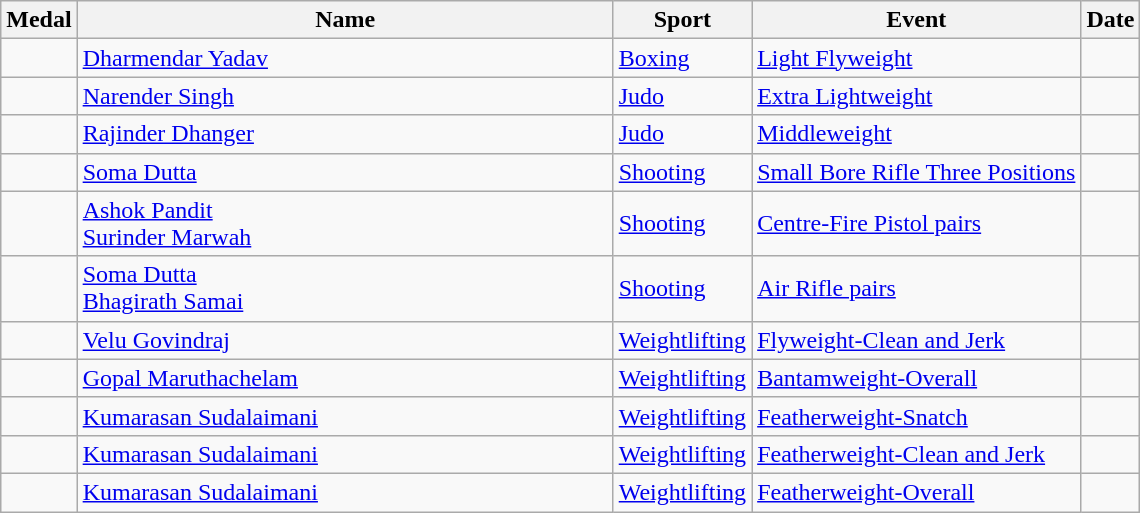<table class="wikitable sortable">
<tr>
<th>Medal</th>
<th width=350px>Name</th>
<th>Sport</th>
<th>Event</th>
<th>Date</th>
</tr>
<tr>
<td></td>
<td><a href='#'>Dharmendar Yadav</a></td>
<td><a href='#'>Boxing</a></td>
<td><a href='#'>Light Flyweight</a></td>
<td></td>
</tr>
<tr>
<td></td>
<td><a href='#'>Narender Singh</a></td>
<td><a href='#'>Judo</a></td>
<td><a href='#'>Extra Lightweight</a></td>
<td></td>
</tr>
<tr>
<td></td>
<td><a href='#'>Rajinder Dhanger</a></td>
<td><a href='#'>Judo</a></td>
<td><a href='#'>Middleweight</a></td>
<td></td>
</tr>
<tr>
<td></td>
<td><a href='#'>Soma Dutta</a></td>
<td><a href='#'>Shooting</a></td>
<td><a href='#'>Small Bore Rifle Three Positions</a></td>
<td></td>
</tr>
<tr>
<td></td>
<td><a href='#'>Ashok Pandit</a><br><a href='#'>Surinder Marwah</a></td>
<td><a href='#'>Shooting</a></td>
<td><a href='#'>Centre-Fire Pistol pairs</a></td>
<td></td>
</tr>
<tr>
<td></td>
<td><a href='#'>Soma Dutta</a><br><a href='#'>Bhagirath Samai</a></td>
<td><a href='#'>Shooting</a></td>
<td><a href='#'>Air Rifle pairs</a></td>
<td></td>
</tr>
<tr>
<td></td>
<td><a href='#'>Velu Govindraj</a></td>
<td><a href='#'>Weightlifting</a></td>
<td><a href='#'>Flyweight-Clean and Jerk</a></td>
<td></td>
</tr>
<tr>
<td></td>
<td><a href='#'>Gopal Maruthachelam</a></td>
<td><a href='#'>Weightlifting</a></td>
<td><a href='#'>Bantamweight-Overall</a></td>
<td></td>
</tr>
<tr>
<td></td>
<td><a href='#'>Kumarasan Sudalaimani</a></td>
<td><a href='#'>Weightlifting</a></td>
<td><a href='#'>Featherweight-Snatch</a></td>
<td></td>
</tr>
<tr>
<td></td>
<td><a href='#'>Kumarasan Sudalaimani</a></td>
<td><a href='#'>Weightlifting</a></td>
<td><a href='#'>Featherweight-Clean and Jerk</a></td>
<td></td>
</tr>
<tr>
<td></td>
<td><a href='#'>Kumarasan Sudalaimani</a></td>
<td><a href='#'>Weightlifting</a></td>
<td><a href='#'>Featherweight-Overall</a></td>
<td></td>
</tr>
</table>
